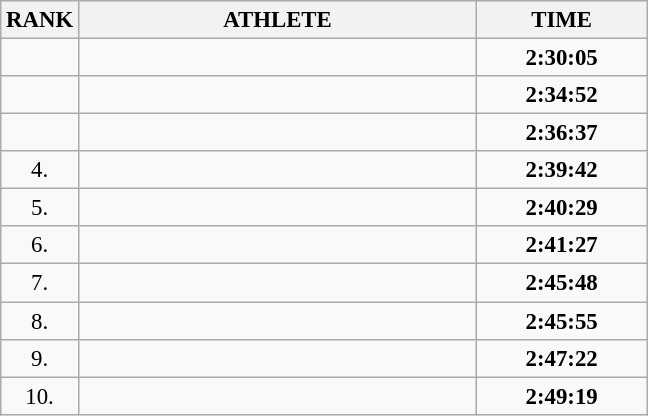<table class="wikitable" style="font-size:95%;">
<tr>
<th>RANK</th>
<th align="left" style="width: 17em">ATHLETE</th>
<th align="left" style="width: 7em">TIME</th>
</tr>
<tr>
<td align="center"></td>
<td></td>
<td align="center"><strong>2:30:05</strong></td>
</tr>
<tr>
<td align="center"></td>
<td></td>
<td align="center"><strong>2:34:52</strong></td>
</tr>
<tr>
<td align="center"></td>
<td></td>
<td align="center"><strong>2:36:37</strong></td>
</tr>
<tr>
<td align="center">4.</td>
<td></td>
<td align="center"><strong>2:39:42</strong></td>
</tr>
<tr>
<td align="center">5.</td>
<td></td>
<td align="center"><strong>2:40:29</strong></td>
</tr>
<tr>
<td align="center">6.</td>
<td></td>
<td align="center"><strong>2:41:27</strong></td>
</tr>
<tr>
<td align="center">7.</td>
<td></td>
<td align="center"><strong>2:45:48</strong></td>
</tr>
<tr>
<td align="center">8.</td>
<td></td>
<td align="center"><strong>2:45:55</strong></td>
</tr>
<tr>
<td align="center">9.</td>
<td></td>
<td align="center"><strong>2:47:22</strong></td>
</tr>
<tr>
<td align="center">10.</td>
<td></td>
<td align="center"><strong>2:49:19</strong></td>
</tr>
</table>
